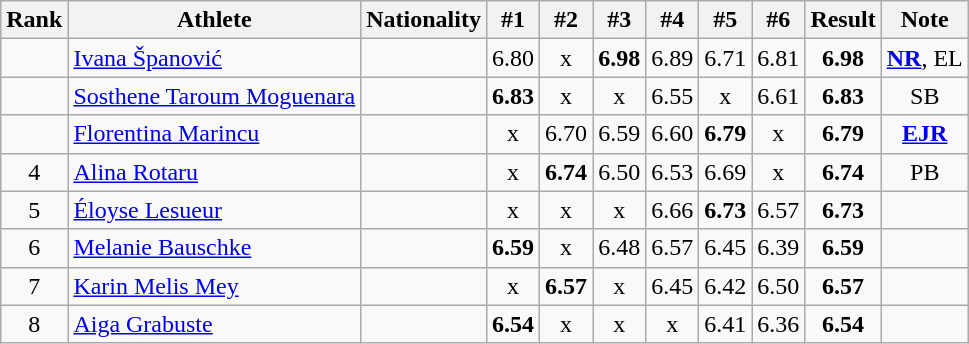<table class="wikitable sortable" style="text-align:center">
<tr>
<th>Rank</th>
<th>Athlete</th>
<th>Nationality</th>
<th>#1</th>
<th>#2</th>
<th>#3</th>
<th>#4</th>
<th>#5</th>
<th>#6</th>
<th>Result</th>
<th>Note</th>
</tr>
<tr>
<td></td>
<td align=left><a href='#'>Ivana Španović</a></td>
<td align=left></td>
<td>6.80</td>
<td>x</td>
<td><strong>6.98</strong></td>
<td>6.89</td>
<td>6.71</td>
<td>6.81</td>
<td><strong>6.98</strong></td>
<td><strong><a href='#'>NR</a></strong>, EL</td>
</tr>
<tr>
<td></td>
<td align=left><a href='#'>Sosthene Taroum Moguenara</a></td>
<td align=left></td>
<td><strong>6.83</strong></td>
<td>x</td>
<td>x</td>
<td>6.55</td>
<td>x</td>
<td>6.61</td>
<td><strong>6.83</strong></td>
<td>SB</td>
</tr>
<tr>
<td></td>
<td align=left><a href='#'>Florentina Marincu</a></td>
<td align=left></td>
<td>x</td>
<td>6.70</td>
<td>6.59</td>
<td>6.60</td>
<td><strong>6.79</strong></td>
<td>x</td>
<td><strong>6.79</strong></td>
<td><strong><a href='#'>EJR</a></strong></td>
</tr>
<tr>
<td>4</td>
<td align=left><a href='#'>Alina Rotaru</a></td>
<td align=left></td>
<td>x</td>
<td><strong>6.74</strong></td>
<td>6.50</td>
<td>6.53</td>
<td>6.69</td>
<td>x</td>
<td><strong>6.74</strong></td>
<td>PB</td>
</tr>
<tr>
<td>5</td>
<td align=left><a href='#'>Éloyse Lesueur</a></td>
<td align=left></td>
<td>x</td>
<td>x</td>
<td>x</td>
<td>6.66</td>
<td><strong>6.73</strong></td>
<td>6.57</td>
<td><strong>6.73</strong></td>
<td></td>
</tr>
<tr>
<td>6</td>
<td align=left><a href='#'>Melanie Bauschke</a></td>
<td align=left></td>
<td><strong>6.59</strong></td>
<td>x</td>
<td>6.48</td>
<td>6.57</td>
<td>6.45</td>
<td>6.39</td>
<td><strong>6.59</strong></td>
<td></td>
</tr>
<tr>
<td>7</td>
<td align=left><a href='#'>Karin Melis Mey</a></td>
<td align=left></td>
<td>x</td>
<td><strong>6.57</strong></td>
<td>x</td>
<td>6.45</td>
<td>6.42</td>
<td>6.50</td>
<td><strong>6.57</strong></td>
<td></td>
</tr>
<tr>
<td>8</td>
<td align=left><a href='#'>Aiga Grabuste</a></td>
<td align=left></td>
<td><strong>6.54</strong></td>
<td>x</td>
<td>x</td>
<td>x</td>
<td>6.41</td>
<td>6.36</td>
<td><strong>6.54</strong></td>
<td></td>
</tr>
</table>
